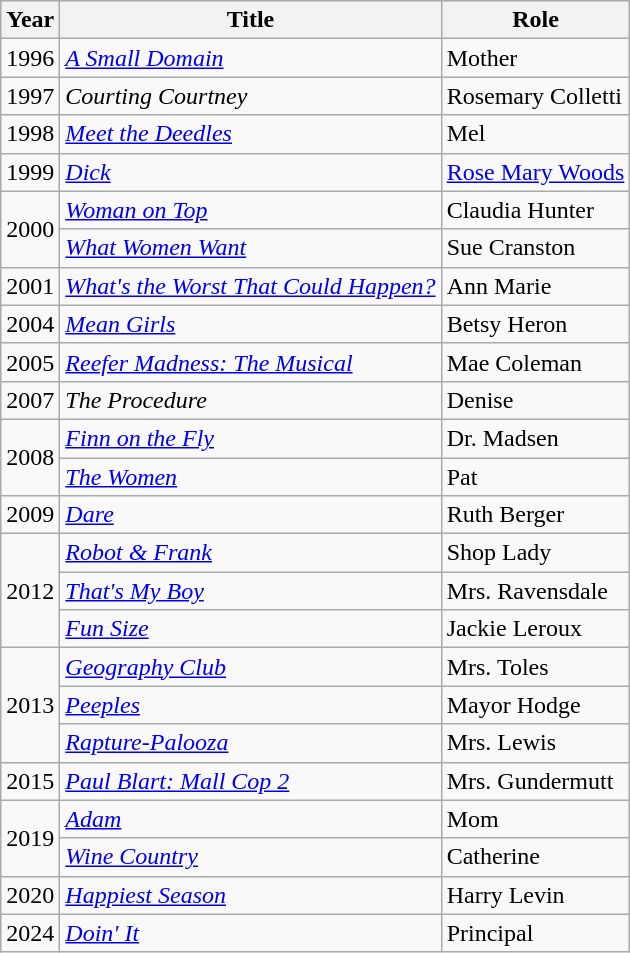<table class="wikitable sortable">
<tr>
<th>Year</th>
<th>Title</th>
<th>Role</th>
</tr>
<tr>
<td>1996</td>
<td><em><a href='#'>A Small Domain</a></em></td>
<td>Mother</td>
</tr>
<tr>
<td>1997</td>
<td><em>Courting Courtney</em></td>
<td>Rosemary Colletti</td>
</tr>
<tr>
<td>1998</td>
<td><em><a href='#'>Meet the Deedles</a></em></td>
<td>Mel</td>
</tr>
<tr>
<td>1999</td>
<td><em><a href='#'>Dick</a></em></td>
<td><a href='#'>Rose Mary Woods</a></td>
</tr>
<tr>
<td rowspan="2">2000</td>
<td><em><a href='#'>Woman on Top</a></em></td>
<td>Claudia Hunter</td>
</tr>
<tr>
<td><em><a href='#'>What Women Want</a></em></td>
<td>Sue Cranston</td>
</tr>
<tr>
<td>2001</td>
<td><em><a href='#'>What's the Worst That Could Happen?</a></em></td>
<td>Ann Marie</td>
</tr>
<tr>
<td>2004</td>
<td><em><a href='#'>Mean Girls</a></em></td>
<td>Betsy Heron</td>
</tr>
<tr>
<td>2005</td>
<td><em><a href='#'>Reefer Madness: The Musical</a></em></td>
<td>Mae Coleman</td>
</tr>
<tr>
<td>2007</td>
<td><em>The Procedure</em></td>
<td>Denise</td>
</tr>
<tr>
<td rowspan="2">2008</td>
<td><em><a href='#'>Finn on the Fly</a></em></td>
<td>Dr. Madsen</td>
</tr>
<tr>
<td><em><a href='#'>The Women</a></em></td>
<td>Pat</td>
</tr>
<tr>
<td>2009</td>
<td><em><a href='#'>Dare</a></em></td>
<td>Ruth Berger</td>
</tr>
<tr>
<td rowspan="3">2012</td>
<td><em><a href='#'>Robot & Frank</a></em></td>
<td>Shop Lady</td>
</tr>
<tr>
<td><em><a href='#'>That's My Boy</a></em></td>
<td>Mrs. Ravensdale</td>
</tr>
<tr>
<td><em><a href='#'>Fun Size</a></em></td>
<td>Jackie Leroux</td>
</tr>
<tr>
<td rowspan="3">2013</td>
<td><em><a href='#'>Geography Club</a></em></td>
<td>Mrs. Toles</td>
</tr>
<tr>
<td><em><a href='#'>Peeples</a></em></td>
<td>Mayor Hodge</td>
</tr>
<tr>
<td><em><a href='#'>Rapture-Palooza</a></em></td>
<td>Mrs. Lewis</td>
</tr>
<tr>
<td>2015</td>
<td><em><a href='#'>Paul Blart: Mall Cop 2</a></em></td>
<td>Mrs. Gundermutt</td>
</tr>
<tr>
<td rowspan="2">2019</td>
<td><em><a href='#'>Adam</a></em></td>
<td>Mom</td>
</tr>
<tr>
<td><em><a href='#'>Wine Country</a></em></td>
<td>Catherine</td>
</tr>
<tr>
<td>2020</td>
<td><em><a href='#'>Happiest Season</a></em></td>
<td>Harry Levin</td>
</tr>
<tr>
<td>2024</td>
<td><em><a href='#'>Doin' It</a></em></td>
<td>Principal</td>
</tr>
</table>
